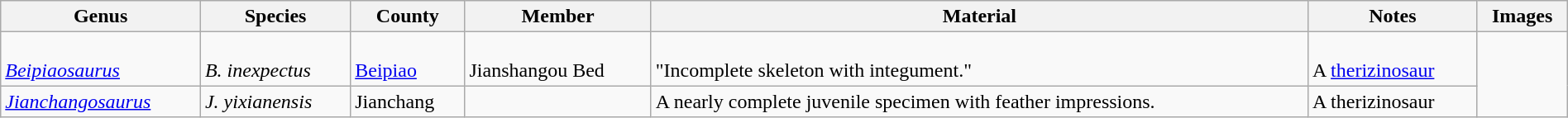<table class="wikitable" align="center" width="100%">
<tr>
<th>Genus</th>
<th>Species</th>
<th>County</th>
<th>Member</th>
<th>Material</th>
<th>Notes</th>
<th>Images</th>
</tr>
<tr>
<td><br><em><a href='#'>Beipiaosaurus</a></em></td>
<td><br><em>B. inexpectus</em></td>
<td><br><a href='#'>Beipiao</a></td>
<td><br>Jianshangou Bed</td>
<td><br>"Incomplete skeleton with integument."</td>
<td><br>A <a href='#'>therizinosaur</a></td>
<td rowspan="99"><br></td>
</tr>
<tr>
<td><em><a href='#'>Jianchangosaurus</a></em></td>
<td><em>J. yixianensis</em></td>
<td>Jianchang</td>
<td></td>
<td>A nearly complete juvenile specimen with feather impressions.</td>
<td>A therizinosaur</td>
</tr>
</table>
